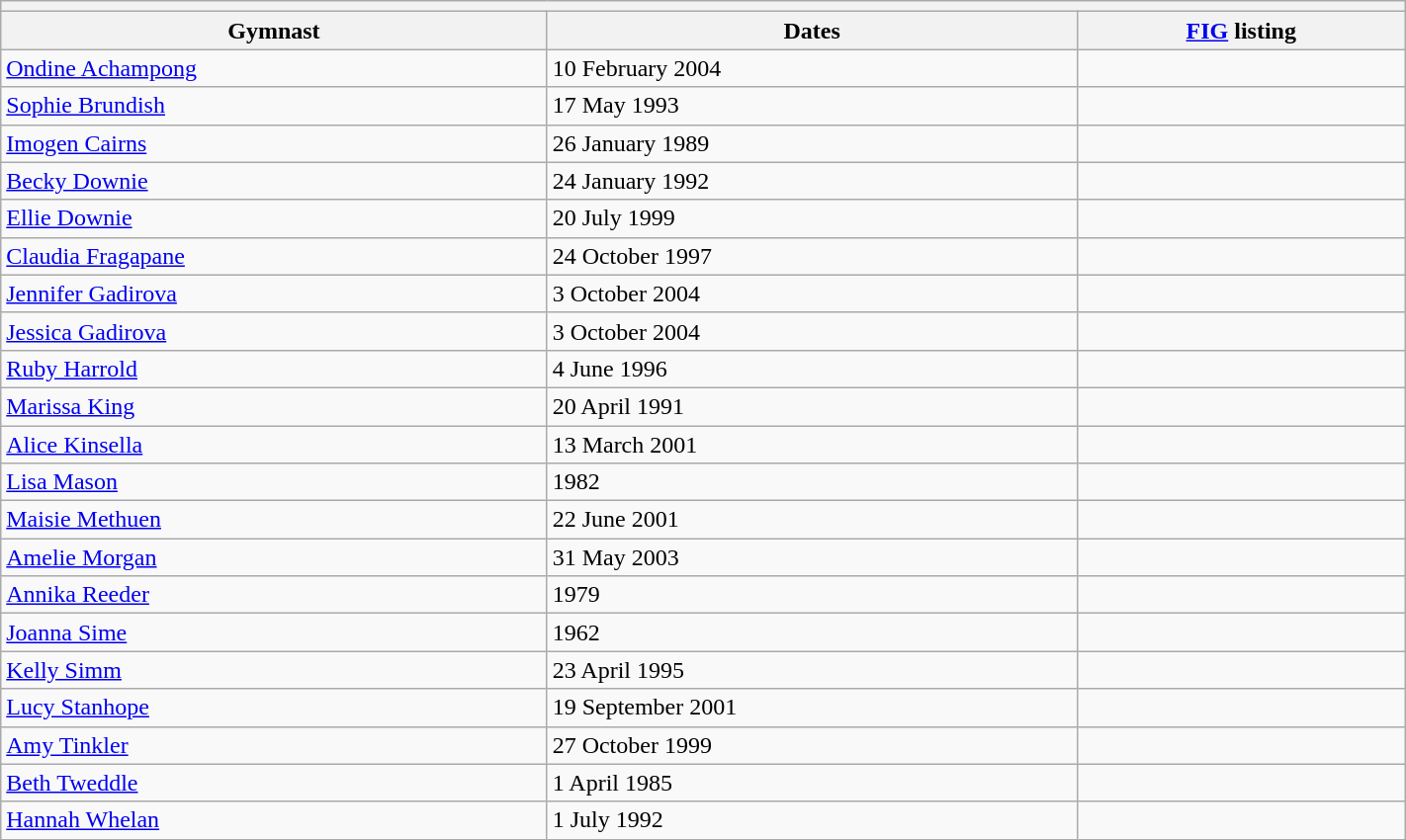<table class="wikitable mw-collapsible mw-collapsed" width="75%">
<tr>
<th colspan="3"></th>
</tr>
<tr>
<th>Gymnast</th>
<th>Dates</th>
<th><a href='#'>FIG</a> listing</th>
</tr>
<tr>
<td><a href='#'>Ondine Achampong</a></td>
<td>10 February 2004</td>
<td></td>
</tr>
<tr>
<td><a href='#'>Sophie Brundish</a></td>
<td>17 May 1993</td>
<td></td>
</tr>
<tr>
<td><a href='#'>Imogen Cairns</a></td>
<td>26 January 1989</td>
<td></td>
</tr>
<tr>
<td><a href='#'>Becky Downie</a></td>
<td>24 January 1992</td>
<td></td>
</tr>
<tr>
<td><a href='#'>Ellie Downie</a></td>
<td>20 July 1999</td>
<td></td>
</tr>
<tr>
<td><a href='#'>Claudia Fragapane</a></td>
<td>24 October 1997</td>
<td></td>
</tr>
<tr>
<td><a href='#'>Jennifer Gadirova</a></td>
<td>3 October 2004</td>
<td></td>
</tr>
<tr>
<td><a href='#'>Jessica Gadirova</a></td>
<td>3 October 2004</td>
<td></td>
</tr>
<tr>
<td><a href='#'>Ruby Harrold</a></td>
<td>4 June 1996</td>
<td></td>
</tr>
<tr>
<td><a href='#'>Marissa King</a></td>
<td>20 April 1991</td>
<td></td>
</tr>
<tr>
<td><a href='#'>Alice Kinsella</a></td>
<td>13 March 2001</td>
<td></td>
</tr>
<tr>
<td><a href='#'>Lisa Mason</a></td>
<td>1982</td>
<td></td>
</tr>
<tr>
<td><a href='#'>Maisie Methuen</a></td>
<td>22 June 2001</td>
<td></td>
</tr>
<tr>
<td><a href='#'>Amelie Morgan</a></td>
<td>31 May 2003</td>
<td></td>
</tr>
<tr>
<td><a href='#'>Annika Reeder</a></td>
<td>1979</td>
<td></td>
</tr>
<tr>
<td><a href='#'>Joanna Sime</a></td>
<td>1962</td>
<td></td>
</tr>
<tr>
<td><a href='#'>Kelly Simm</a></td>
<td>23 April 1995</td>
<td></td>
</tr>
<tr>
<td><a href='#'>Lucy Stanhope</a></td>
<td>19 September 2001</td>
<td></td>
</tr>
<tr>
<td><a href='#'>Amy Tinkler</a></td>
<td>27 October 1999</td>
<td></td>
</tr>
<tr>
<td><a href='#'>Beth Tweddle</a></td>
<td>1 April 1985</td>
<td></td>
</tr>
<tr>
<td><a href='#'>Hannah Whelan</a></td>
<td>1 July 1992</td>
<td></td>
</tr>
</table>
